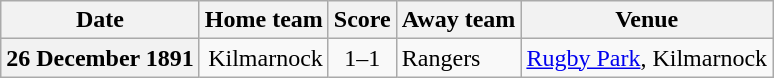<table class="wikitable football-result-list" style="max-width: 80em; text-align: center">
<tr>
<th scope="col">Date</th>
<th scope="col">Home team</th>
<th scope="col">Score</th>
<th scope="col">Away team</th>
<th scope="col">Venue</th>
</tr>
<tr>
<th scope="row">26 December 1891</th>
<td align=right>Kilmarnock</td>
<td>1–1</td>
<td align=left>Rangers</td>
<td align=left><a href='#'>Rugby Park</a>, Kilmarnock</td>
</tr>
</table>
